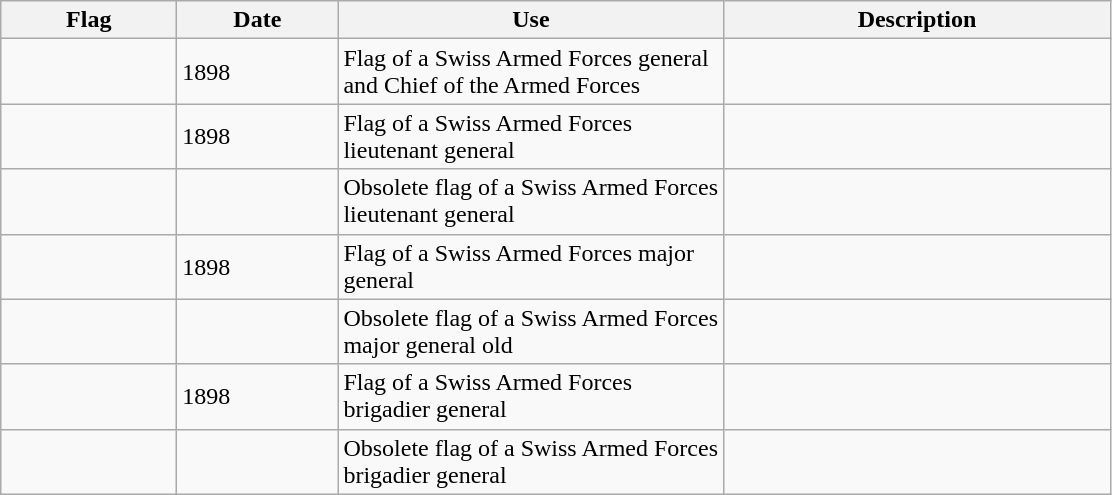<table class="wikitable">
<tr>
<th style="width:110px;">Flag</th>
<th style="width:100px;">Date</th>
<th style="width:250px;">Use</th>
<th style="width:250px;">Description</th>
</tr>
<tr>
<td></td>
<td>1898</td>
<td>Flag of a Swiss Armed Forces general and Chief of the Armed Forces</td>
<td></td>
</tr>
<tr>
<td></td>
<td>1898</td>
<td>Flag of a Swiss Armed Forces lieutenant general</td>
<td></td>
</tr>
<tr>
<td></td>
<td></td>
<td>Obsolete flag of a Swiss Armed Forces lieutenant general</td>
<td></td>
</tr>
<tr>
<td></td>
<td>1898</td>
<td>Flag of a Swiss Armed Forces major general</td>
<td></td>
</tr>
<tr>
<td></td>
<td></td>
<td>Obsolete flag of a Swiss Armed Forces major general old</td>
<td></td>
</tr>
<tr>
<td></td>
<td>1898</td>
<td>Flag of a Swiss Armed Forces brigadier general</td>
<td></td>
</tr>
<tr>
<td></td>
<td></td>
<td>Obsolete flag of a Swiss Armed Forces brigadier general</td>
<td></td>
</tr>
</table>
